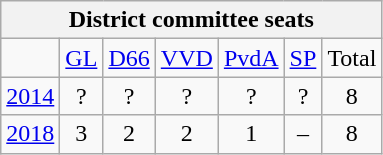<table class="wikitable" style="text-align:center">
<tr>
<th colspan="7">District committee seats</th>
</tr>
<tr>
<td></td>
<td><a href='#'>GL</a></td>
<td><a href='#'>D66</a></td>
<td><a href='#'>VVD</a></td>
<td><a href='#'>PvdA</a></td>
<td><a href='#'>SP</a></td>
<td>Total</td>
</tr>
<tr>
<td><a href='#'>2014</a></td>
<td>?</td>
<td>?</td>
<td>?</td>
<td>?</td>
<td>?</td>
<td>8</td>
</tr>
<tr>
<td><a href='#'>2018</a></td>
<td>3</td>
<td>2</td>
<td>2</td>
<td>1</td>
<td>–</td>
<td>8 </td>
</tr>
</table>
